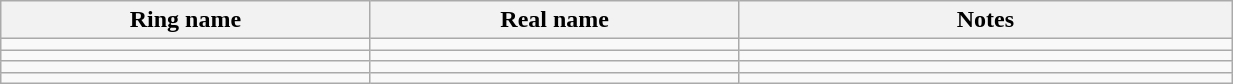<table class="wikitable sortable" style="width:65%;">
<tr>
<th width=15%>Ring name</th>
<th width=15%>Real name</th>
<th width=20%>Notes</th>
</tr>
<tr>
<td></td>
<td></td>
<td></td>
</tr>
<tr>
<td></td>
<td></td>
<td></td>
</tr>
<tr>
<td></td>
<td></td>
<td></td>
</tr>
<tr>
<td></td>
<td></td>
<td></td>
</tr>
</table>
